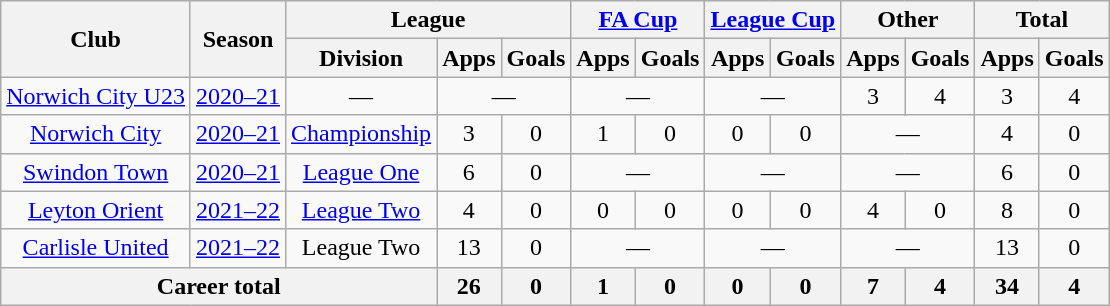<table class="wikitable" style="text-align:center">
<tr>
<th rowspan="2">Club</th>
<th rowspan="2">Season</th>
<th colspan="3">League</th>
<th colspan="2"><a href='#'>FA Cup</a></th>
<th colspan="2"><a href='#'>League Cup</a></th>
<th colspan="2">Other</th>
<th colspan="2">Total</th>
</tr>
<tr>
<th>Division</th>
<th>Apps</th>
<th>Goals</th>
<th>Apps</th>
<th>Goals</th>
<th>Apps</th>
<th>Goals</th>
<th>Apps</th>
<th>Goals</th>
<th>Apps</th>
<th>Goals</th>
</tr>
<tr>
<td><a href='#'>Norwich City U23</a></td>
<td><a href='#'>2020–21</a></td>
<td colspan=1>—</td>
<td colspan=2>—</td>
<td colspan=2>—</td>
<td colspan=2>—</td>
<td>3</td>
<td>4</td>
<td>3</td>
<td>4</td>
</tr>
<tr>
<td><a href='#'>Norwich City</a></td>
<td><a href='#'>2020–21</a></td>
<td><a href='#'>Championship</a></td>
<td>3</td>
<td>0</td>
<td>1</td>
<td>0</td>
<td>0</td>
<td>0</td>
<td colspan=2>—</td>
<td>4</td>
<td>0</td>
</tr>
<tr>
<td><a href='#'>Swindon Town</a></td>
<td><a href='#'>2020–21</a></td>
<td><a href='#'>League One</a></td>
<td>6</td>
<td>0</td>
<td colspan=2>—</td>
<td colspan=2>—</td>
<td colspan=2>—</td>
<td>6</td>
<td>0</td>
</tr>
<tr>
<td><a href='#'>Leyton Orient</a></td>
<td><a href='#'>2021–22</a></td>
<td><a href='#'>League Two</a></td>
<td>4</td>
<td>0</td>
<td>0</td>
<td>0</td>
<td>0</td>
<td>0</td>
<td>4</td>
<td>0</td>
<td>8</td>
<td>0</td>
</tr>
<tr>
<td><a href='#'>Carlisle United</a></td>
<td><a href='#'>2021–22</a></td>
<td>League Two</td>
<td>13</td>
<td>0</td>
<td colspan=2>—</td>
<td colspan=2>—</td>
<td colspan=2>—</td>
<td>13</td>
<td>0</td>
</tr>
<tr>
<th colspan="3">Career total</th>
<th>26</th>
<th>0</th>
<th>1</th>
<th>0</th>
<th>0</th>
<th>0</th>
<th>7</th>
<th>4</th>
<th>34</th>
<th>4</th>
</tr>
</table>
